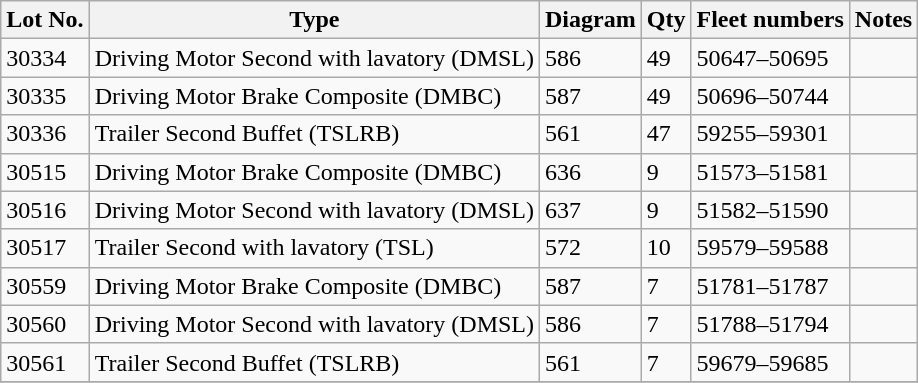<table class=wikitable>
<tr>
<th>Lot No.</th>
<th>Type</th>
<th>Diagram</th>
<th>Qty</th>
<th>Fleet numbers</th>
<th>Notes</th>
</tr>
<tr>
<td>30334</td>
<td>Driving Motor Second with lavatory (DMSL)</td>
<td>586</td>
<td>49</td>
<td>50647–50695</td>
<td></td>
</tr>
<tr>
<td>30335</td>
<td>Driving Motor Brake Composite (DMBC)</td>
<td>587</td>
<td>49</td>
<td>50696–50744</td>
<td></td>
</tr>
<tr>
<td>30336</td>
<td>Trailer Second Buffet (TSLRB)</td>
<td>561</td>
<td>47</td>
<td>59255–59301</td>
<td></td>
</tr>
<tr>
<td>30515</td>
<td>Driving Motor Brake Composite (DMBC)</td>
<td>636</td>
<td>9</td>
<td>51573–51581</td>
<td></td>
</tr>
<tr>
<td>30516</td>
<td>Driving Motor Second with lavatory (DMSL)</td>
<td>637</td>
<td>9</td>
<td>51582–51590</td>
<td></td>
</tr>
<tr>
<td>30517</td>
<td>Trailer Second with lavatory (TSL)</td>
<td>572</td>
<td>10</td>
<td>59579–59588</td>
<td></td>
</tr>
<tr>
<td>30559</td>
<td>Driving Motor Brake Composite (DMBC)</td>
<td>587</td>
<td>7</td>
<td>51781–51787</td>
<td></td>
</tr>
<tr>
<td>30560</td>
<td>Driving Motor Second with lavatory (DMSL)</td>
<td>586</td>
<td>7</td>
<td>51788–51794</td>
<td></td>
</tr>
<tr>
<td>30561</td>
<td>Trailer Second Buffet (TSLRB)</td>
<td>561</td>
<td>7</td>
<td>59679–59685</td>
<td></td>
</tr>
<tr>
</tr>
</table>
